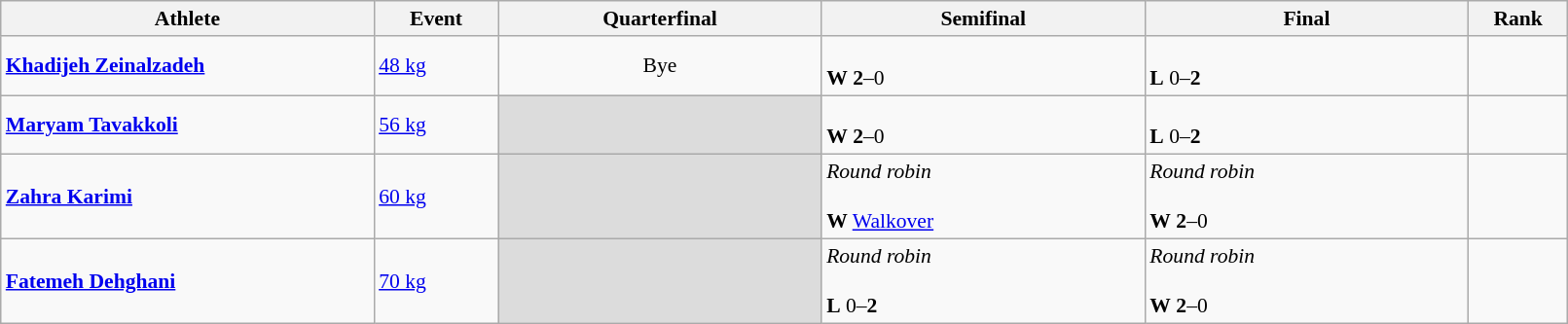<table class="wikitable" width="85%" style="text-align:left; font-size:90%">
<tr>
<th width="15%">Athlete</th>
<th width="5%">Event</th>
<th width="13%">Quarterfinal</th>
<th width="13%">Semifinal</th>
<th width="13%">Final</th>
<th width="4%">Rank</th>
</tr>
<tr>
<td><strong><a href='#'>Khadijeh Zeinalzadeh</a></strong></td>
<td><a href='#'>48 kg</a></td>
<td align=center>Bye</td>
<td><br><strong>W</strong> <strong>2</strong>–0</td>
<td><br><strong>L</strong> 0–<strong>2</strong></td>
<td align=center></td>
</tr>
<tr>
<td><strong><a href='#'>Maryam Tavakkoli</a></strong></td>
<td><a href='#'>56 kg</a></td>
<td bgcolor=#DCDCDC></td>
<td><br><strong>W</strong> <strong>2</strong>–0</td>
<td><br><strong>L</strong> 0–<strong>2</strong></td>
<td align=center></td>
</tr>
<tr>
<td><strong><a href='#'>Zahra Karimi</a></strong></td>
<td><a href='#'>60 kg</a></td>
<td bgcolor=#DCDCDC></td>
<td><em>Round robin</em><br><br><strong>W</strong> <a href='#'>Walkover</a></td>
<td><em>Round robin</em><br><br><strong>W</strong> <strong>2</strong>–0</td>
<td align=center></td>
</tr>
<tr>
<td><strong><a href='#'>Fatemeh Dehghani</a></strong></td>
<td><a href='#'>70 kg</a></td>
<td bgcolor=#DCDCDC></td>
<td><em>Round robin</em><br><br><strong>L</strong> 0–<strong>2</strong></td>
<td><em>Round robin</em><br><br><strong>W</strong> <strong>2</strong>–0</td>
<td align=center></td>
</tr>
</table>
